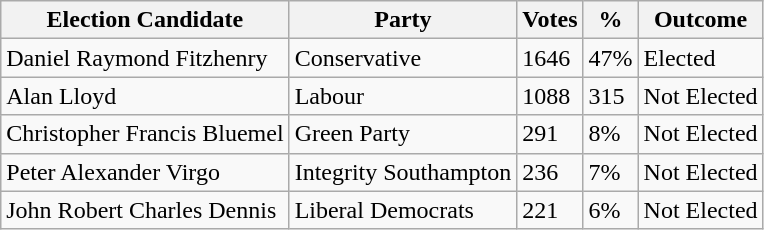<table class="wikitable">
<tr>
<th>Election Candidate</th>
<th>Party</th>
<th>Votes</th>
<th>%</th>
<th>Outcome</th>
</tr>
<tr>
<td>Daniel Raymond Fitzhenry</td>
<td>Conservative</td>
<td>1646</td>
<td>47%</td>
<td>Elected</td>
</tr>
<tr>
<td>Alan Lloyd</td>
<td>Labour</td>
<td>1088</td>
<td>315</td>
<td>Not Elected</td>
</tr>
<tr>
<td>Christopher Francis Bluemel</td>
<td>Green Party</td>
<td>291</td>
<td>8%</td>
<td>Not Elected</td>
</tr>
<tr>
<td>Peter Alexander Virgo</td>
<td>Integrity Southampton</td>
<td>236</td>
<td>7%</td>
<td>Not Elected</td>
</tr>
<tr>
<td>John Robert Charles Dennis</td>
<td>Liberal Democrats</td>
<td>221</td>
<td>6%</td>
<td>Not Elected</td>
</tr>
</table>
